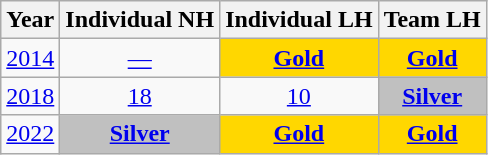<table class="wikitable" "text-align:center;">
<tr>
<th>Year</th>
<th>Individual NH</th>
<th>Individual LH</th>
<th>Team LH</th>
</tr>
<tr align=center>
<td><a href='#'>2014</a></td>
<td><a href='#'>—</a></td>
<td style="background:gold;"><a href='#'><strong>Gold</strong></a></td>
<td style="background:gold;"><a href='#'><strong>Gold</strong></a></td>
</tr>
<tr align=center>
<td><a href='#'>2018</a></td>
<td><a href='#'>18</a></td>
<td><a href='#'>10</a></td>
<td style="background:silver;"><a href='#'><strong>Silver</strong></a></td>
</tr>
<tr align=center>
<td><a href='#'>2022</a></td>
<td style="background:silver;"><a href='#'><strong>Silver</strong></a></td>
<td style="background:gold;"><a href='#'><strong>Gold</strong></a></td>
<td style="background:gold;"><a href='#'><strong>Gold</strong></a></td>
</tr>
</table>
